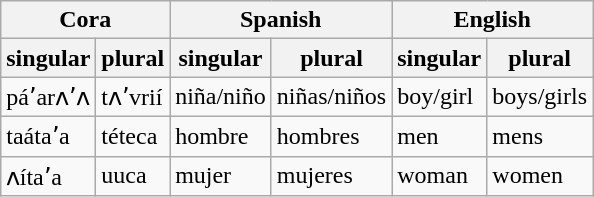<table class="wikitable">
<tr>
<th colspan="2">Cora</th>
<th colspan="2">Spanish</th>
<th colspan="2">English</th>
</tr>
<tr>
<th>singular</th>
<th>plural</th>
<th>singular</th>
<th>plural</th>
<th>singular</th>
<th>plural</th>
</tr>
<tr>
<td>páʼarʌʼʌ</td>
<td>tʌʼvrií</td>
<td>niña/niño</td>
<td>niñas/niños</td>
<td>boy/girl</td>
<td>boys/girls</td>
</tr>
<tr>
<td>taátaʼa</td>
<td>téteca</td>
<td>hombre</td>
<td>hombres</td>
<td>men</td>
<td>mens</td>
</tr>
<tr>
<td>ʌítaʼa</td>
<td>uuca</td>
<td>mujer</td>
<td>mujeres</td>
<td>woman</td>
<td>women</td>
</tr>
</table>
